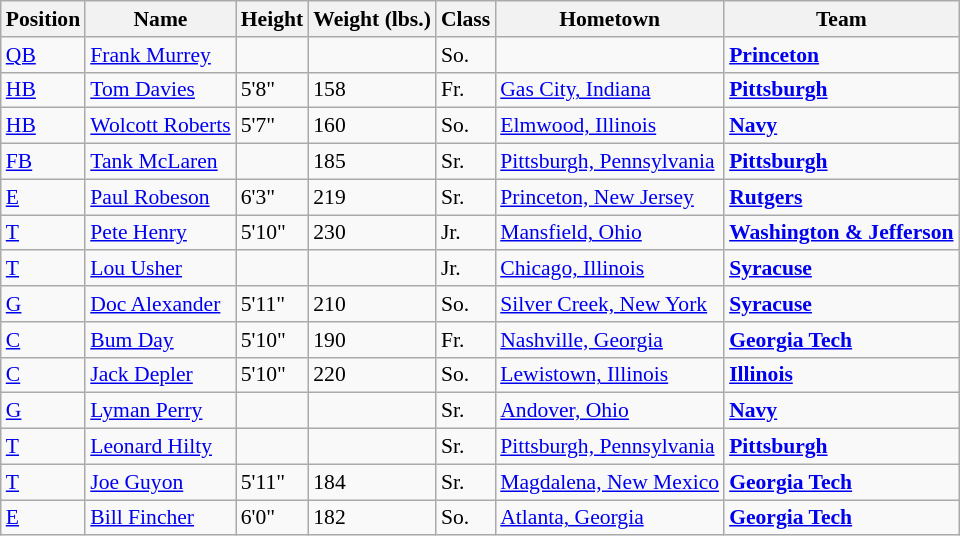<table class="wikitable" style="font-size: 90%">
<tr>
<th>Position</th>
<th>Name</th>
<th>Height</th>
<th>Weight (lbs.)</th>
<th>Class</th>
<th>Hometown</th>
<th>Team</th>
</tr>
<tr>
<td><a href='#'>QB</a></td>
<td><a href='#'>Frank Murrey</a></td>
<td></td>
<td></td>
<td>So.</td>
<td></td>
<td><strong><a href='#'>Princeton</a></strong></td>
</tr>
<tr>
<td><a href='#'>HB</a></td>
<td><a href='#'>Tom Davies</a></td>
<td>5'8"</td>
<td>158</td>
<td>Fr.</td>
<td><a href='#'>Gas City, Indiana</a></td>
<td><strong><a href='#'>Pittsburgh</a></strong></td>
</tr>
<tr>
<td><a href='#'>HB</a></td>
<td><a href='#'>Wolcott Roberts</a></td>
<td>5'7"</td>
<td>160</td>
<td>So.</td>
<td><a href='#'>Elmwood, Illinois</a></td>
<td><strong><a href='#'>Navy</a></strong></td>
</tr>
<tr>
<td><a href='#'>FB</a></td>
<td><a href='#'>Tank McLaren</a></td>
<td></td>
<td>185</td>
<td>Sr.</td>
<td><a href='#'>Pittsburgh, Pennsylvania</a></td>
<td><strong><a href='#'>Pittsburgh</a></strong></td>
</tr>
<tr>
<td><a href='#'>E</a></td>
<td><a href='#'>Paul Robeson</a></td>
<td>6'3"</td>
<td>219</td>
<td>Sr.</td>
<td><a href='#'>Princeton, New Jersey</a></td>
<td><strong><a href='#'>Rutgers</a></strong></td>
</tr>
<tr>
<td><a href='#'>T</a></td>
<td><a href='#'>Pete Henry</a></td>
<td>5'10"</td>
<td>230</td>
<td>Jr.</td>
<td><a href='#'>Mansfield, Ohio</a></td>
<td><strong><a href='#'>Washington & Jefferson</a></strong></td>
</tr>
<tr>
<td><a href='#'>T</a></td>
<td><a href='#'>Lou Usher</a></td>
<td></td>
<td></td>
<td>Jr.</td>
<td><a href='#'>Chicago, Illinois</a></td>
<td><strong><a href='#'>Syracuse</a></strong></td>
</tr>
<tr>
<td><a href='#'>G</a></td>
<td><a href='#'>Doc Alexander</a></td>
<td>5'11"</td>
<td>210</td>
<td>So.</td>
<td><a href='#'>Silver Creek, New York</a></td>
<td><strong><a href='#'>Syracuse</a></strong></td>
</tr>
<tr>
<td><a href='#'>C</a></td>
<td><a href='#'>Bum Day</a></td>
<td>5'10"</td>
<td>190</td>
<td>Fr.</td>
<td><a href='#'>Nashville, Georgia</a></td>
<td><strong><a href='#'>Georgia Tech</a></strong></td>
</tr>
<tr>
<td><a href='#'>C</a></td>
<td><a href='#'>Jack Depler</a></td>
<td>5'10"</td>
<td>220</td>
<td>So.</td>
<td><a href='#'>Lewistown, Illinois</a></td>
<td><strong><a href='#'>Illinois</a></strong></td>
</tr>
<tr>
<td><a href='#'>G</a></td>
<td><a href='#'>Lyman Perry</a></td>
<td></td>
<td></td>
<td>Sr.</td>
<td><a href='#'>Andover, Ohio</a></td>
<td><strong><a href='#'>Navy</a></strong></td>
</tr>
<tr>
<td><a href='#'>T</a></td>
<td><a href='#'>Leonard Hilty</a></td>
<td></td>
<td></td>
<td>Sr.</td>
<td><a href='#'>Pittsburgh, Pennsylvania</a></td>
<td><strong><a href='#'>Pittsburgh</a></strong></td>
</tr>
<tr>
<td><a href='#'>T</a></td>
<td><a href='#'>Joe Guyon</a></td>
<td>5'11"</td>
<td>184</td>
<td>Sr.</td>
<td><a href='#'>Magdalena, New Mexico</a></td>
<td><strong><a href='#'>Georgia Tech</a></strong></td>
</tr>
<tr>
<td><a href='#'>E</a></td>
<td><a href='#'>Bill Fincher</a></td>
<td>6'0"</td>
<td>182</td>
<td>So.</td>
<td><a href='#'>Atlanta, Georgia</a></td>
<td><strong><a href='#'>Georgia Tech</a></strong></td>
</tr>
</table>
